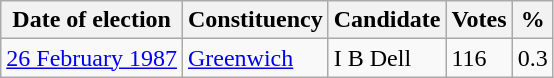<table class="wikitable">
<tr>
<th>Date of election</th>
<th>Constituency</th>
<th>Candidate</th>
<th>Votes</th>
<th>%</th>
</tr>
<tr>
<td><a href='#'>26 February 1987</a></td>
<td><a href='#'>Greenwich</a></td>
<td>I B Dell</td>
<td>116</td>
<td>0.3</td>
</tr>
</table>
